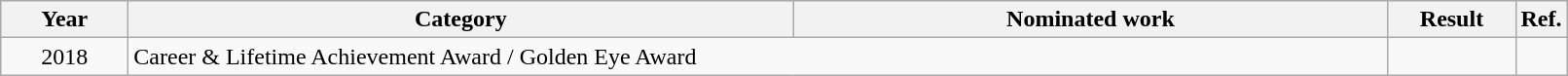<table class=wikitable>
<tr>
<th scope="col" style="width:5em;">Year</th>
<th scope="col" style="width:28em;">Category</th>
<th scope="col" style="width:25em;">Nominated work</th>
<th scope="col" style="width:5em;">Result</th>
<th>Ref.</th>
</tr>
<tr>
<td style="text-align:center;">2018</td>
<td colspan="2">Career & Lifetime Achievement Award / Golden Eye Award</td>
<td></td>
<td align="center"></td>
</tr>
</table>
